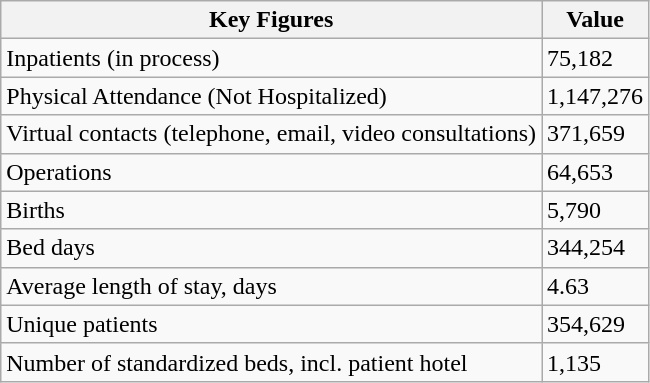<table class="wikitable">
<tr>
<th>Key Figures</th>
<th>Value</th>
</tr>
<tr>
<td>Inpatients (in process)</td>
<td>75,182</td>
</tr>
<tr>
<td>Physical Attendance (Not Hospitalized)</td>
<td>1,147,276</td>
</tr>
<tr>
<td>Virtual contacts (telephone, email, video consultations)</td>
<td>371,659</td>
</tr>
<tr>
<td>Operations</td>
<td>64,653</td>
</tr>
<tr>
<td>Births</td>
<td>5,790</td>
</tr>
<tr>
<td>Bed days</td>
<td>344,254</td>
</tr>
<tr>
<td>Average length of stay, days</td>
<td>4.63</td>
</tr>
<tr>
<td>Unique patients</td>
<td>354,629</td>
</tr>
<tr>
<td>Number of standardized beds, incl. patient hotel</td>
<td>1,135</td>
</tr>
</table>
